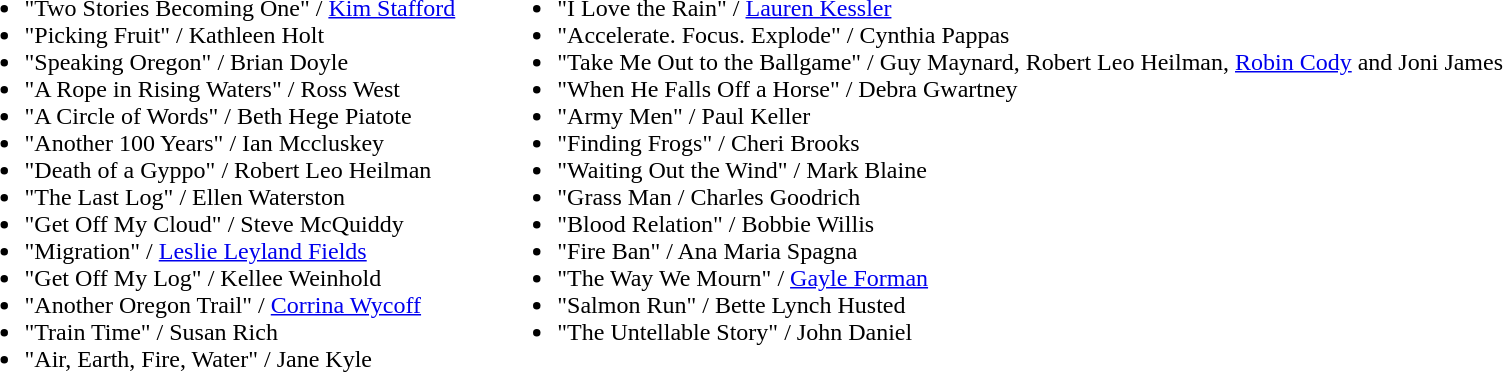<table>
<tr>
<td valign="top"><br><ul><li>"Two Stories Becoming One" / <a href='#'>Kim Stafford</a></li><li>"Picking Fruit" / Kathleen Holt</li><li>"Speaking Oregon" / Brian Doyle</li><li>"A Rope in Rising Waters" / Ross West</li><li>"A Circle of Words" / Beth Hege Piatote</li><li>"Another 100 Years" / Ian Mccluskey</li><li>"Death of a Gyppo" / Robert Leo Heilman</li><li>"The Last Log" / Ellen Waterston</li><li>"Get Off My Cloud" / Steve McQuiddy</li><li>"Migration" / <a href='#'>Leslie Leyland Fields</a></li><li>"Get Off My Log" / Kellee Weinhold</li><li>"Another Oregon Trail" / <a href='#'>Corrina Wycoff</a></li><li>"Train Time" / Susan Rich</li><li>"Air, Earth, Fire, Water" / Jane Kyle</li></ul></td>
<td width="20"> </td>
<td valign="top"><br><ul><li>"I Love the Rain" / <a href='#'>Lauren Kessler</a></li><li>"Accelerate. Focus. Explode" / Cynthia Pappas</li><li>"Take Me Out to the Ballgame" / Guy Maynard, Robert Leo Heilman, <a href='#'>Robin Cody</a> and Joni James</li><li>"When He Falls Off a Horse" / Debra Gwartney</li><li>"Army Men" / Paul Keller</li><li>"Finding Frogs" / Cheri Brooks</li><li>"Waiting Out the Wind" / Mark Blaine</li><li>"Grass Man / Charles Goodrich</li><li>"Blood Relation" / Bobbie Willis</li><li>"Fire Ban" / Ana Maria Spagna</li><li>"The Way We Mourn" / <a href='#'>Gayle Forman</a></li><li>"Salmon Run" / Bette Lynch Husted</li><li>"The Untellable Story" / John Daniel</li></ul></td>
</tr>
</table>
